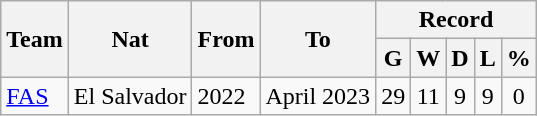<table class="wikitable" style="text-align: center">
<tr>
<th rowspan="2">Team</th>
<th rowspan="2">Nat</th>
<th rowspan="2">From</th>
<th rowspan="2">To</th>
<th colspan="5">Record</th>
</tr>
<tr>
<th>G</th>
<th>W</th>
<th>D</th>
<th>L</th>
<th>%</th>
</tr>
<tr>
<td align=left><a href='#'>FAS</a></td>
<td>El Salvador</td>
<td align=left>2022</td>
<td align=left>April 2023</td>
<td>29</td>
<td>11</td>
<td>9</td>
<td>9</td>
<td>0</td>
</tr>
</table>
